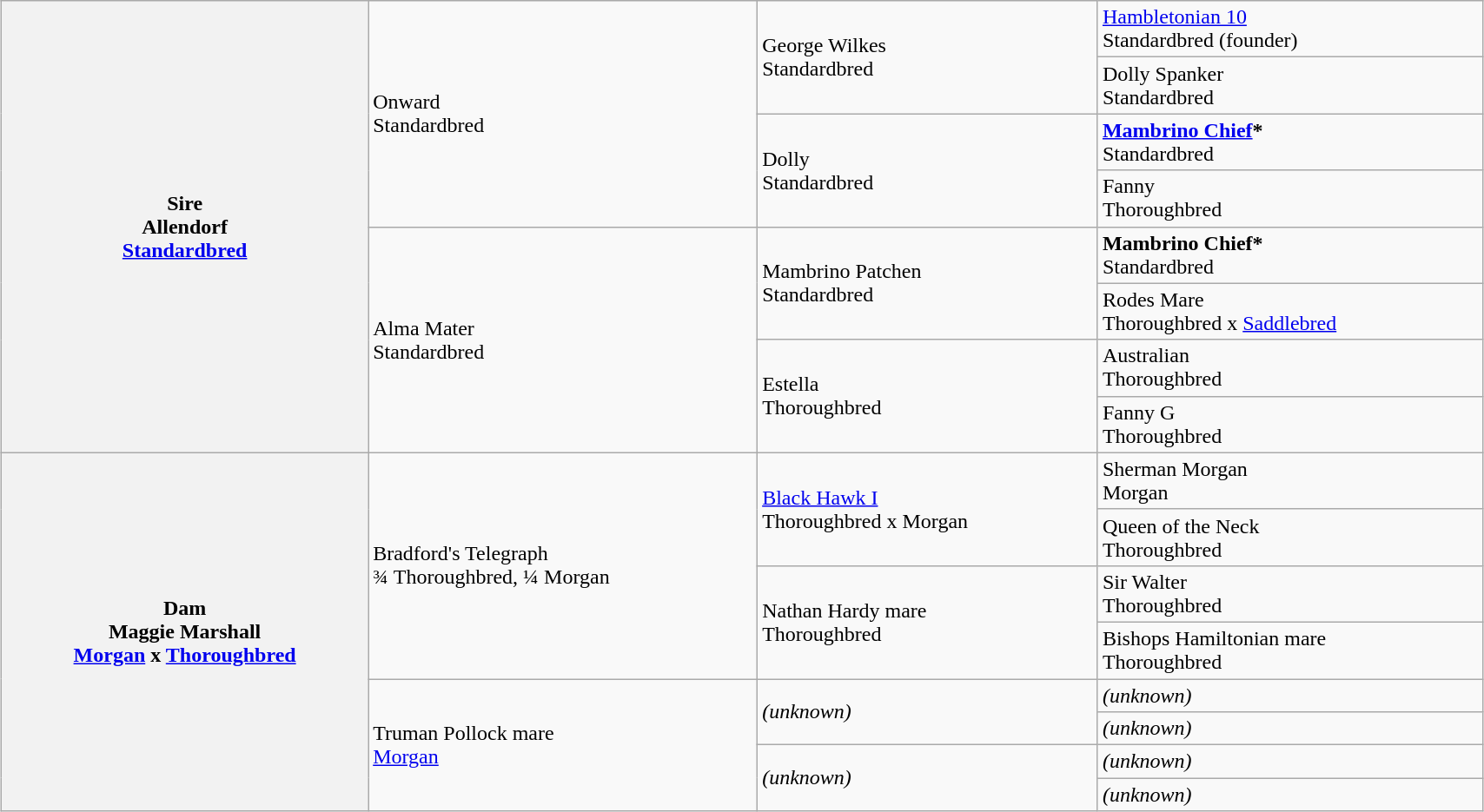<table class="wikitable" style="clear:both; margin:0 auto; width:90%;">
<tr>
<th rowspan="8">Sire<br>Allendorf<br><a href='#'>Standardbred</a></th>
<td rowspan="4">Onward<br>Standardbred</td>
<td rowspan="2">George Wilkes<br>Standardbred</td>
<td><a href='#'>Hambletonian 10</a><br>Standardbred (founder)</td>
</tr>
<tr>
<td>Dolly Spanker<br>Standardbred</td>
</tr>
<tr>
<td rowspan="2">Dolly<br>Standardbred</td>
<td><strong><a href='#'>Mambrino Chief</a>*</strong><br>Standardbred</td>
</tr>
<tr>
<td>Fanny<br>Thoroughbred</td>
</tr>
<tr>
<td rowspan="4">Alma Mater<br>Standardbred</td>
<td rowspan="2">Mambrino Patchen<br>Standardbred</td>
<td><strong>Mambrino Chief*</strong><br>Standardbred</td>
</tr>
<tr>
<td>Rodes Mare<br>Thoroughbred x <a href='#'>Saddlebred</a></td>
</tr>
<tr>
<td rowspan="2">Estella<br>Thoroughbred</td>
<td>Australian<br>Thoroughbred</td>
</tr>
<tr>
<td>Fanny G<br>Thoroughbred</td>
</tr>
<tr>
<th rowspan="8">Dam<br>Maggie Marshall<br><a href='#'>Morgan</a> x <a href='#'>Thoroughbred</a></th>
<td rowspan="4">Bradford's Telegraph<br>¾ Thoroughbred, ¼ Morgan</td>
<td rowspan="2"><a href='#'>Black Hawk I</a><br>Thoroughbred x Morgan</td>
<td>Sherman Morgan<br>Morgan</td>
</tr>
<tr>
<td>Queen of the Neck<br>Thoroughbred</td>
</tr>
<tr>
<td rowspan="2">Nathan Hardy mare<br>Thoroughbred</td>
<td>Sir Walter<br>Thoroughbred</td>
</tr>
<tr>
<td>Bishops Hamiltonian mare<br>Thoroughbred</td>
</tr>
<tr>
<td rowspan="4">Truman Pollock mare<br><a href='#'>Morgan</a></td>
<td rowspan="2"><span><em>(unknown)</em></span></td>
<td><span><em>(unknown)</em></span></td>
</tr>
<tr>
<td><span><em>(unknown)</em></span></td>
</tr>
<tr>
<td rowspan="2"><span><em>(unknown)</em></span></td>
<td><span><em>(unknown)</em></span></td>
</tr>
<tr>
<td><span><em>(unknown)</em></span></td>
</tr>
</table>
